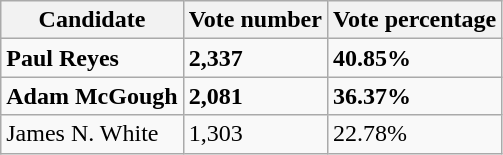<table class="wikitable">
<tr>
<th>Candidate</th>
<th>Vote number</th>
<th>Vote percentage</th>
</tr>
<tr>
<td><strong>Paul Reyes</strong></td>
<td><strong>2,337</strong></td>
<td><strong>40.85%</strong></td>
</tr>
<tr>
<td><strong>Adam McGough</strong></td>
<td><strong>2,081</strong></td>
<td><strong>36.37%</strong></td>
</tr>
<tr>
<td>James N. White</td>
<td>1,303</td>
<td>22.78%</td>
</tr>
</table>
